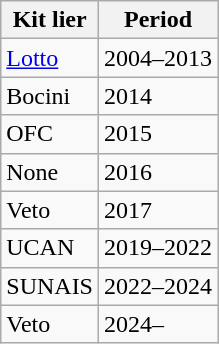<table class="wikitable" style="text-align:left;">
<tr>
<th>Kit lier</th>
<th>Period</th>
</tr>
<tr>
<td align="Left"> <a href='#'>Lotto</a></td>
<td>2004–2013</td>
</tr>
<tr>
<td align="Left"> Bocini</td>
<td>2014</td>
</tr>
<tr>
<td align="Left"> OFC</td>
<td>2015</td>
</tr>
<tr>
<td>None</td>
<td>2016</td>
</tr>
<tr>
<td align="Left"> Veto</td>
<td>2017</td>
</tr>
<tr>
<td align="Left"> UCAN</td>
<td>2019–2022</td>
</tr>
<tr>
<td align="Left"> SUNAIS</td>
<td>2022–2024</td>
</tr>
<tr>
<td align="Left"> Veto</td>
<td>2024–</td>
</tr>
</table>
